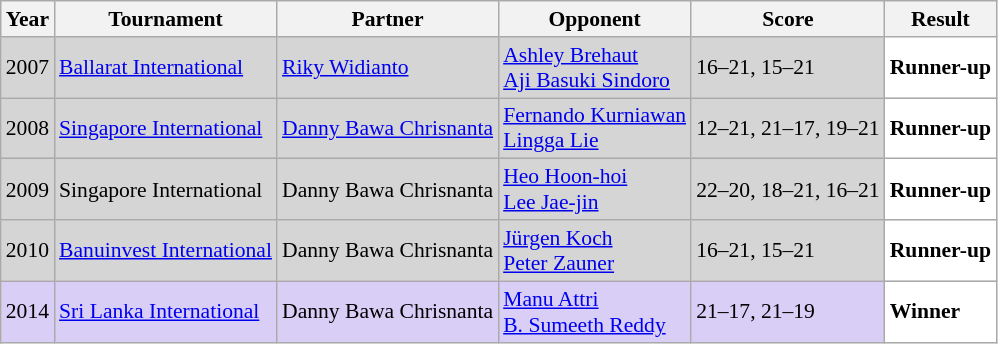<table class="sortable wikitable" style="font-size: 90%;">
<tr>
<th>Year</th>
<th>Tournament</th>
<th>Partner</th>
<th>Opponent</th>
<th>Score</th>
<th>Result</th>
</tr>
<tr style="background:#D5D5D5">
<td align="center">2007</td>
<td align="left"><a href='#'>Ballarat International</a></td>
<td align="left"> <a href='#'>Riky Widianto</a></td>
<td align="left"> <a href='#'>Ashley Brehaut</a><br> <a href='#'>Aji Basuki Sindoro</a></td>
<td align="left">16–21, 15–21</td>
<td style="text-align:left; background:white"> <strong>Runner-up</strong></td>
</tr>
<tr style="background:#D5D5D5">
<td align="center">2008</td>
<td align="left"><a href='#'>Singapore International</a></td>
<td align="left"> <a href='#'>Danny Bawa Chrisnanta</a></td>
<td align="left"> <a href='#'>Fernando Kurniawan</a> <br> <a href='#'>Lingga Lie</a></td>
<td align="left">12–21, 21–17, 19–21</td>
<td style="text-align:left; background:white"> <strong>Runner-up</strong></td>
</tr>
<tr style="background:#D5D5D5">
<td align="center">2009</td>
<td align="left">Singapore International</td>
<td align="left"> Danny Bawa Chrisnanta</td>
<td align="left"> <a href='#'>Heo Hoon-hoi</a><br> <a href='#'>Lee Jae-jin</a></td>
<td align="left">22–20, 18–21, 16–21</td>
<td style="text-align:left; background:white"> <strong>Runner-up</strong></td>
</tr>
<tr style="background:#D5D5D5">
<td align="center">2010</td>
<td align="left"><a href='#'>Banuinvest International</a></td>
<td align="left"> Danny Bawa Chrisnanta</td>
<td align="left"> <a href='#'>Jürgen Koch</a><br> <a href='#'>Peter Zauner</a></td>
<td align="left">16–21, 15–21</td>
<td style="text-align:left; background:white"> <strong>Runner-up</strong></td>
</tr>
<tr style="background:#D8CEF6">
<td align="center">2014</td>
<td align="left"><a href='#'>Sri Lanka International</a></td>
<td align="left"> Danny Bawa Chrisnanta</td>
<td align="left"> <a href='#'>Manu Attri</a><br> <a href='#'>B. Sumeeth Reddy</a></td>
<td align="left">21–17, 21–19</td>
<td style="text-align:left; background:white"> <strong>Winner</strong></td>
</tr>
</table>
